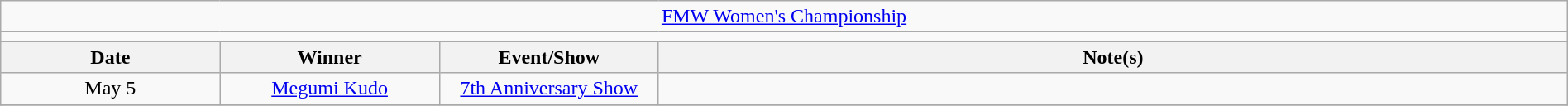<table class="wikitable" style="text-align:center; width:100%;">
<tr>
<td colspan="5"><a href='#'>FMW Women's Championship</a></td>
</tr>
<tr>
<td colspan="5"><strong></strong></td>
</tr>
<tr>
<th width="14%">Date</th>
<th width="14%">Winner</th>
<th width="14%">Event/Show</th>
<th width="58%">Note(s)</th>
</tr>
<tr>
<td>May 5</td>
<td><a href='#'>Megumi Kudo</a></td>
<td><a href='#'>7th Anniversary Show</a></td>
<td align="left"></td>
</tr>
<tr>
</tr>
</table>
